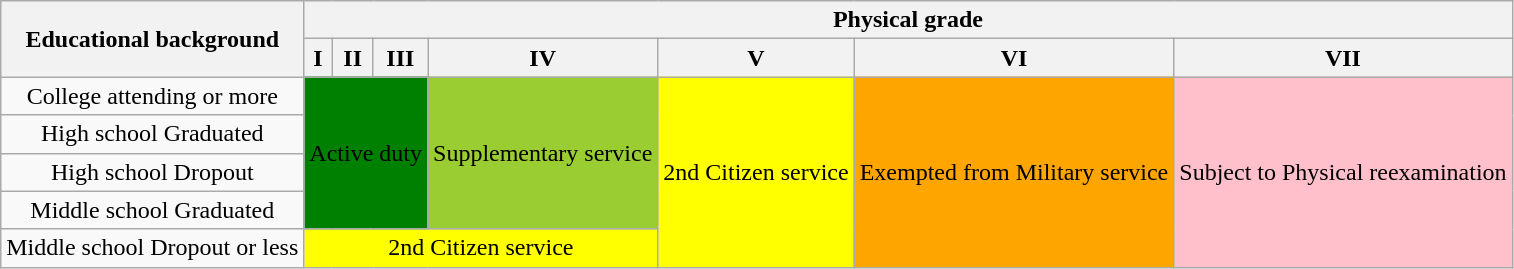<table class="wikitable">
<tr>
<th rowspan="2">Educational background</th>
<th colspan="7">Physical grade</th>
</tr>
<tr>
<th>I</th>
<th>II</th>
<th>III</th>
<th>IV</th>
<th>V</th>
<th>VI</th>
<th>VII</th>
</tr>
<tr>
<td div style="text-align:center">College attending or more</td>
<td colspan="3" rowspan="4" div style="background:green; text-align:center;">Active duty</td>
<td rowspan="4" div style="background:yellowgreen; text-align:center;">Supplementary service</td>
<td rowspan="5" div style="background:yellow; text-align:center;">2nd Citizen service</td>
<td rowspan="5" div style="background:orange; text-align:center;">Exempted from Military service</td>
<td rowspan="5" div style="background:pink; text-align:center;">Subject to Physical reexamination</td>
</tr>
<tr>
<td div style="text-align:center">High school Graduated</td>
</tr>
<tr>
<td div style="text-align:center">High school Dropout</td>
</tr>
<tr>
<td div style="text-align:center">Middle school Graduated</td>
</tr>
<tr>
<td div style="text-align:center">Middle school Dropout or less</td>
<td colspan="4" div style="background:yellow; text-align:center;">2nd Citizen service</td>
</tr>
</table>
